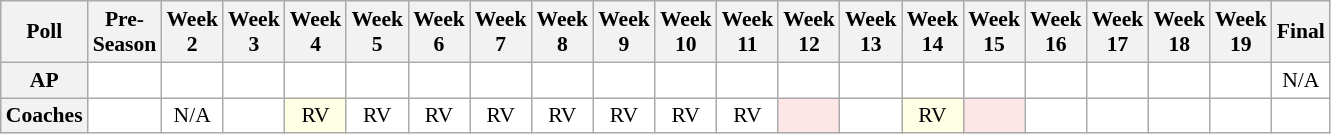<table class="wikitable" style="white-space:nowrap;font-size:90%">
<tr>
<th>Poll</th>
<th>Pre-<br>Season</th>
<th>Week<br>2</th>
<th>Week<br>3</th>
<th>Week<br>4</th>
<th>Week<br>5</th>
<th>Week<br>6</th>
<th>Week<br>7</th>
<th>Week<br>8</th>
<th>Week<br>9</th>
<th>Week<br>10</th>
<th>Week<br>11</th>
<th>Week<br>12</th>
<th>Week<br>13</th>
<th>Week<br>14</th>
<th>Week<br>15</th>
<th>Week<br>16</th>
<th>Week<br>17</th>
<th>Week<br>18</th>
<th>Week<br>19</th>
<th>Final</th>
</tr>
<tr style="text-align:center;">
<th>AP</th>
<td style="background:#FFF;"></td>
<td style="background:#FFF;"></td>
<td style="background:#FFF;"></td>
<td style="background:#FFF;"></td>
<td style="background:#FFF;"></td>
<td style="background:#FFF;"></td>
<td style="background:#FFF;"></td>
<td style="background:#FFF;"></td>
<td style="background:#FFF;"></td>
<td style="background:#FFF;"></td>
<td style="background:#FFF;"></td>
<td style="background:#FFF;"></td>
<td style="background:#FFF;"></td>
<td style="background:#FFF;"></td>
<td style="background:#FFF;"></td>
<td style="background:#FFF;"></td>
<td style="background:#FFF;"></td>
<td style="background:#FFF;"></td>
<td style="background:#FFF;"></td>
<td style="background:#FFF;">N/A</td>
</tr>
<tr style="text-align:center;">
<th>Coaches</th>
<td style="background:#FFF;"></td>
<td style="background:#FFF;">N/A</td>
<td style="background:#FFF;"></td>
<td style="background:#FFFFE6;">RV</td>
<td style="background:#FFF;">RV</td>
<td style="background:#FFF;">RV</td>
<td style="background:#FFF;">RV</td>
<td style="background:#FFF;">RV</td>
<td style="background:#FFF;">RV</td>
<td style="background:#FFF;">RV</td>
<td style="background:#FFF;">RV</td>
<td style="background:#FFE6E6;"></td>
<td style="background:#FFF;"></td>
<td style="background:#FFFFE6;">RV</td>
<td style="background:#FFE6E6;"></td>
<td style="background:#FFF;"></td>
<td style="background:#FFF;"></td>
<td style="background:#FFF;"></td>
<td style="background:#FFF;"></td>
<td style="background:#FFF;"></td>
</tr>
</table>
